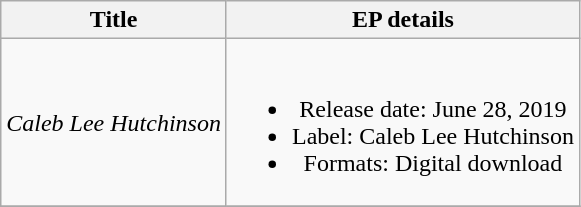<table class="wikitable plainrowheaders" style="text-align:center;">
<tr>
<th>Title</th>
<th>EP details</th>
</tr>
<tr>
<td scope="row"><em>Caleb Lee Hutchinson</em></td>
<td><br><ul><li>Release date: June 28, 2019</li><li>Label: Caleb Lee Hutchinson</li><li>Formats: Digital download</li></ul></td>
</tr>
<tr>
</tr>
</table>
